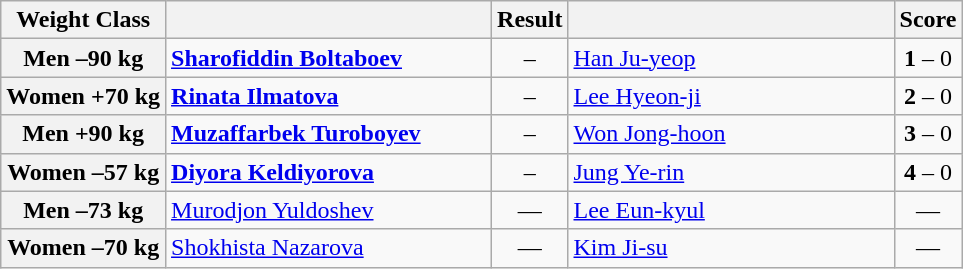<table class="wikitable">
<tr>
<th>Weight Class</th>
<th style="width:210px;"></th>
<th>Result</th>
<th style="width:210px;"></th>
<th>Score</th>
</tr>
<tr>
<th>Men –90 kg</th>
<td><strong><a href='#'>Sharofiddin Boltaboev</a></strong></td>
<td align="center"><strong></strong> – </td>
<td><a href='#'>Han Ju-yeop</a></td>
<td align="center"><strong>1</strong> – 0</td>
</tr>
<tr>
<th>Women +70 kg</th>
<td><strong><a href='#'>Rinata Ilmatova</a></strong></td>
<td align="center"><strong></strong> – </td>
<td><a href='#'>Lee Hyeon-ji</a></td>
<td align="center"><strong>2</strong> – 0</td>
</tr>
<tr>
<th>Men +90 kg</th>
<td><strong><a href='#'>Muzaffarbek Turoboyev</a></strong></td>
<td align="center"><strong></strong> – </td>
<td><a href='#'>Won Jong-hoon</a></td>
<td align="center"><strong>3</strong> – 0</td>
</tr>
<tr>
<th>Women –57 kg</th>
<td><strong><a href='#'>Diyora Keldiyorova</a></strong></td>
<td align="center"><strong></strong> – </td>
<td><a href='#'>Jung Ye-rin</a></td>
<td align="center"><strong>4</strong> – 0</td>
</tr>
<tr>
<th>Men –73 kg</th>
<td><a href='#'>Murodjon Yuldoshev</a></td>
<td align="center">—</td>
<td><a href='#'>Lee Eun-kyul</a></td>
<td align="center">—</td>
</tr>
<tr>
<th>Women –70 kg</th>
<td><a href='#'>Shokhista Nazarova</a></td>
<td align="center">—</td>
<td><a href='#'>Kim Ji-su</a></td>
<td align="center">—</td>
</tr>
</table>
